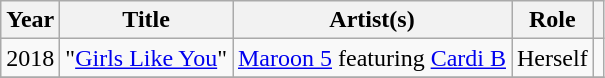<table class="wikitable sortable">
<tr>
<th>Year</th>
<th>Title</th>
<th>Artist(s)</th>
<th>Role</th>
<th class="unsortable"></th>
</tr>
<tr>
<td>2018</td>
<td>"<a href='#'>Girls Like You</a>" </td>
<td><a href='#'>Maroon 5</a> featuring <a href='#'>Cardi B</a></td>
<td>Herself</td>
<td></td>
</tr>
<tr>
</tr>
</table>
